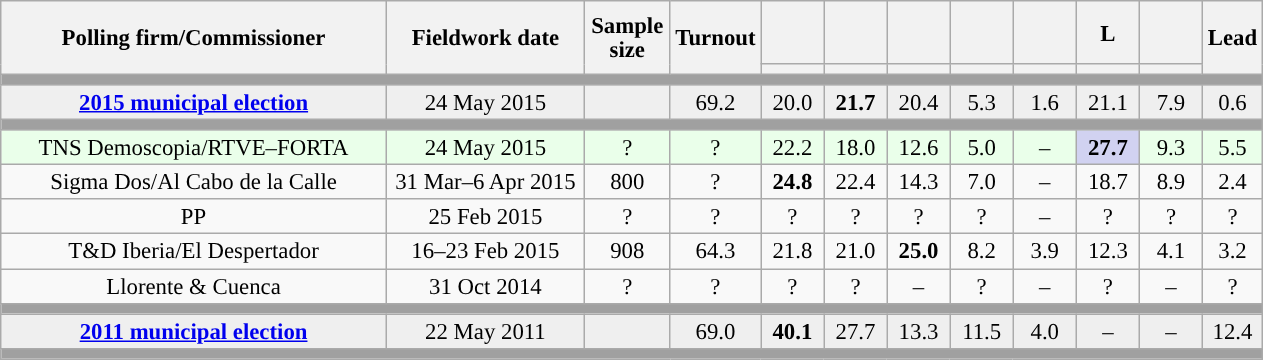<table class="wikitable collapsible collapsed" style="text-align:center; font-size:95%; line-height:16px;">
<tr style="height:42px;">
<th style="width:250px;" rowspan="2">Polling firm/Commissioner</th>
<th style="width:125px;" rowspan="2">Fieldwork date</th>
<th style="width:50px;" rowspan="2">Sample size</th>
<th style="width:45px;" rowspan="2">Turnout</th>
<th style="width:35px;"></th>
<th style="width:35px;"></th>
<th style="width:35px;"></th>
<th style="width:35px;"></th>
<th style="width:35px;"></th>
<th style="width:35px;">L</th>
<th style="width:35px;"></th>
<th style="width:30px;" rowspan="2">Lead</th>
</tr>
<tr>
<th style="color:inherit;background:"></th>
<th style="color:inherit;background:"></th>
<th style="color:inherit;background:"></th>
<th style="color:inherit;background:"></th>
<th style="color:inherit;background:"></th>
<th style="color:inherit;background:"></th>
<th style="color:inherit;background:"></th>
</tr>
<tr>
<td colspan="12" style="background:#A0A0A0"></td>
</tr>
<tr style="background:#EFEFEF;">
<td><strong><a href='#'>2015 municipal election</a></strong></td>
<td>24 May 2015</td>
<td></td>
<td>69.2</td>
<td>20.0<br></td>
<td><strong>21.7</strong><br></td>
<td>20.4<br></td>
<td>5.3<br></td>
<td>1.6<br></td>
<td>21.1<br></td>
<td>7.9<br></td>
<td style="background:">0.6</td>
</tr>
<tr>
<td colspan="12" style="background:#A0A0A0"></td>
</tr>
<tr style="background:#EAFFEA;">
<td>TNS Demoscopia/RTVE–FORTA</td>
<td>24 May 2015</td>
<td>?</td>
<td>?</td>
<td>22.2<br></td>
<td>18.0<br></td>
<td>12.6<br></td>
<td>5.0<br></td>
<td>–</td>
<td style="background:#D1D2F1"><strong>27.7</strong><br></td>
<td>9.3<br></td>
<td style="background:">5.5</td>
</tr>
<tr>
<td>Sigma Dos/Al Cabo de la Calle</td>
<td>31 Mar–6 Apr 2015</td>
<td>800</td>
<td>?</td>
<td><strong>24.8</strong><br></td>
<td>22.4<br></td>
<td>14.3<br></td>
<td>7.0<br></td>
<td>–</td>
<td>18.7<br></td>
<td>8.9<br></td>
<td style="background:">2.4</td>
</tr>
<tr>
<td>PP</td>
<td>25 Feb 2015</td>
<td>?</td>
<td>?</td>
<td>?<br></td>
<td>?<br></td>
<td>?<br></td>
<td>?<br></td>
<td>–</td>
<td>?<br></td>
<td>?<br></td>
<td style="background:">?</td>
</tr>
<tr>
<td>T&D Iberia/El Despertador</td>
<td>16–23 Feb 2015</td>
<td>908</td>
<td>64.3</td>
<td>21.8<br></td>
<td>21.0<br></td>
<td><strong>25.0</strong><br></td>
<td>8.2<br></td>
<td>3.9<br></td>
<td>12.3<br></td>
<td>4.1<br></td>
<td style="background:">3.2</td>
</tr>
<tr>
<td>Llorente & Cuenca</td>
<td>31 Oct 2014</td>
<td>?</td>
<td>?</td>
<td>?<br></td>
<td>?<br></td>
<td>–</td>
<td>?<br></td>
<td>–</td>
<td>?<br></td>
<td>–</td>
<td style="background:">?</td>
</tr>
<tr>
<td colspan="12" style="background:#A0A0A0"></td>
</tr>
<tr style="background:#EFEFEF;">
<td><strong><a href='#'>2011 municipal election</a></strong></td>
<td>22 May 2011</td>
<td></td>
<td>69.0</td>
<td><strong>40.1</strong><br></td>
<td>27.7<br></td>
<td>13.3<br></td>
<td>11.5<br></td>
<td>4.0<br></td>
<td>–</td>
<td>–</td>
<td style="background:">12.4</td>
</tr>
<tr>
<td colspan="12" style="background:#A0A0A0"></td>
</tr>
</table>
